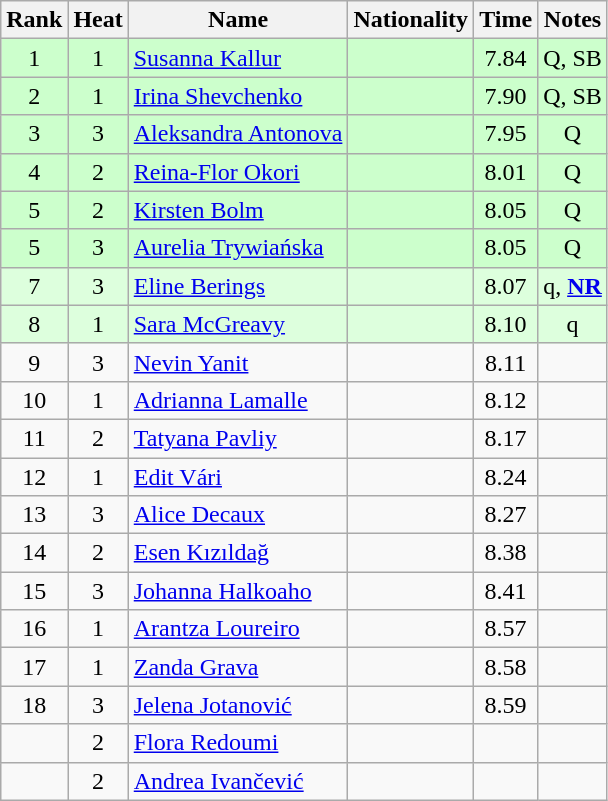<table class="wikitable sortable" style="text-align:center">
<tr>
<th>Rank</th>
<th>Heat</th>
<th>Name</th>
<th>Nationality</th>
<th>Time</th>
<th>Notes</th>
</tr>
<tr bgcolor=ccffcc>
<td>1</td>
<td>1</td>
<td align="left"><a href='#'>Susanna Kallur</a></td>
<td align=left></td>
<td>7.84</td>
<td>Q, SB</td>
</tr>
<tr bgcolor=ccffcc>
<td>2</td>
<td>1</td>
<td align="left"><a href='#'>Irina Shevchenko</a></td>
<td align=left></td>
<td>7.90</td>
<td>Q, SB</td>
</tr>
<tr bgcolor=ccffcc>
<td>3</td>
<td>3</td>
<td align="left"><a href='#'>Aleksandra Antonova</a></td>
<td align=left></td>
<td>7.95</td>
<td>Q</td>
</tr>
<tr bgcolor=ccffcc>
<td>4</td>
<td>2</td>
<td align="left"><a href='#'>Reina-Flor Okori</a></td>
<td align=left></td>
<td>8.01</td>
<td>Q</td>
</tr>
<tr bgcolor=ccffcc>
<td>5</td>
<td>2</td>
<td align="left"><a href='#'>Kirsten Bolm</a></td>
<td align=left></td>
<td>8.05</td>
<td>Q</td>
</tr>
<tr bgcolor=ccffcc>
<td>5</td>
<td>3</td>
<td align="left"><a href='#'>Aurelia Trywiańska</a></td>
<td align=left></td>
<td>8.05</td>
<td>Q</td>
</tr>
<tr bgcolor=ddffdd>
<td>7</td>
<td>3</td>
<td align="left"><a href='#'>Eline Berings</a></td>
<td align=left></td>
<td>8.07</td>
<td>q, <strong><a href='#'>NR</a></strong></td>
</tr>
<tr bgcolor=ddffdd>
<td>8</td>
<td>1</td>
<td align="left"><a href='#'>Sara McGreavy</a></td>
<td align=left></td>
<td>8.10</td>
<td>q</td>
</tr>
<tr>
<td>9</td>
<td>3</td>
<td align="left"><a href='#'>Nevin Yanit</a></td>
<td align=left></td>
<td>8.11</td>
<td></td>
</tr>
<tr>
<td>10</td>
<td>1</td>
<td align="left"><a href='#'>Adrianna Lamalle</a></td>
<td align=left></td>
<td>8.12</td>
<td></td>
</tr>
<tr>
<td>11</td>
<td>2</td>
<td align="left"><a href='#'>Tatyana Pavliy</a></td>
<td align=left></td>
<td>8.17</td>
<td></td>
</tr>
<tr>
<td>12</td>
<td>1</td>
<td align="left"><a href='#'>Edit Vári</a></td>
<td align=left></td>
<td>8.24</td>
<td></td>
</tr>
<tr>
<td>13</td>
<td>3</td>
<td align="left"><a href='#'>Alice Decaux</a></td>
<td align=left></td>
<td>8.27</td>
<td></td>
</tr>
<tr>
<td>14</td>
<td>2</td>
<td align="left"><a href='#'>Esen Kızıldağ</a></td>
<td align=left></td>
<td>8.38</td>
<td></td>
</tr>
<tr>
<td>15</td>
<td>3</td>
<td align="left"><a href='#'>Johanna Halkoaho</a></td>
<td align=left></td>
<td>8.41</td>
<td></td>
</tr>
<tr>
<td>16</td>
<td>1</td>
<td align="left"><a href='#'>Arantza Loureiro</a></td>
<td align=left></td>
<td>8.57</td>
<td></td>
</tr>
<tr>
<td>17</td>
<td>1</td>
<td align="left"><a href='#'>Zanda Grava</a></td>
<td align=left></td>
<td>8.58</td>
<td></td>
</tr>
<tr>
<td>18</td>
<td>3</td>
<td align="left"><a href='#'>Jelena Jotanović</a></td>
<td align=left></td>
<td>8.59</td>
<td></td>
</tr>
<tr>
<td></td>
<td>2</td>
<td align="left"><a href='#'>Flora Redoumi</a></td>
<td align=left></td>
<td></td>
<td></td>
</tr>
<tr>
<td></td>
<td>2</td>
<td align="left"><a href='#'>Andrea Ivančević</a></td>
<td align=left></td>
<td></td>
<td></td>
</tr>
</table>
